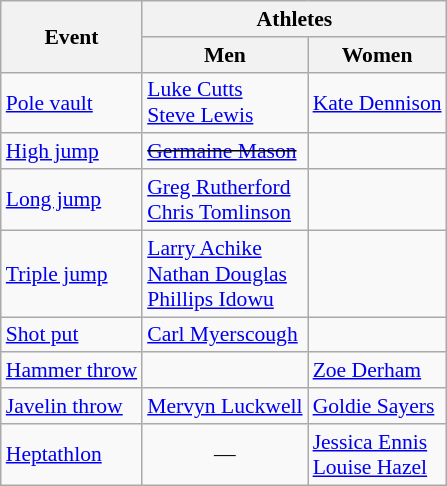<table class=wikitable style="font-size:90%">
<tr>
<th rowspan=2>Event</th>
<th colspan=2>Athletes</th>
</tr>
<tr>
<th>Men</th>
<th>Women</th>
</tr>
<tr>
<td><a href='#'>Pole vault</a></td>
<td><a href='#'>Luke Cutts</a><br><a href='#'>Steve Lewis</a></td>
<td><a href='#'>Kate Dennison</a></td>
</tr>
<tr>
<td><a href='#'>High jump</a></td>
<td><s><a href='#'>Germaine Mason</a></s> </td>
<td></td>
</tr>
<tr>
<td><a href='#'>Long jump</a></td>
<td><a href='#'>Greg Rutherford</a><br><a href='#'>Chris Tomlinson</a></td>
<td></td>
</tr>
<tr>
<td><a href='#'>Triple jump</a></td>
<td><a href='#'>Larry Achike</a><br><a href='#'>Nathan Douglas</a><br><a href='#'>Phillips Idowu</a></td>
<td></td>
</tr>
<tr>
<td><a href='#'>Shot put</a></td>
<td><a href='#'>Carl Myerscough</a></td>
<td></td>
</tr>
<tr>
<td><a href='#'>Hammer throw</a></td>
<td></td>
<td><a href='#'>Zoe Derham</a></td>
</tr>
<tr>
<td><a href='#'>Javelin throw</a></td>
<td><a href='#'>Mervyn Luckwell</a></td>
<td><a href='#'>Goldie Sayers</a></td>
</tr>
<tr>
<td><a href='#'>Heptathlon</a></td>
<td align=center>—</td>
<td><a href='#'>Jessica Ennis</a><br><a href='#'>Louise Hazel</a></td>
</tr>
</table>
